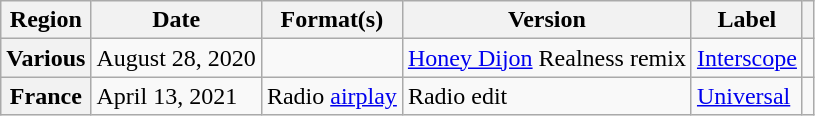<table class="wikitable plainrowheaders">
<tr>
<th scope="col">Region</th>
<th scope="col">Date</th>
<th scope="col">Format(s)</th>
<th scope="col">Version</th>
<th scope="col">Label</th>
<th scope="col"></th>
</tr>
<tr>
<th scope="row">Various</th>
<td>August 28, 2020</td>
<td></td>
<td><a href='#'>Honey Dijon</a> Realness remix</td>
<td><a href='#'>Interscope</a></td>
<td style="text-align:center;"></td>
</tr>
<tr>
<th scope="row">France</th>
<td>April 13, 2021</td>
<td>Radio <a href='#'>airplay</a></td>
<td>Radio edit</td>
<td><a href='#'>Universal</a></td>
<td style="text-align:center;"></td>
</tr>
</table>
